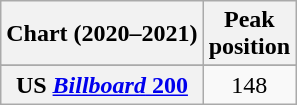<table class="wikitable sortable plainrowheaders" style="text-align:center">
<tr>
<th scope="col">Chart (2020–2021)</th>
<th scope="col">Peak<br>position</th>
</tr>
<tr>
</tr>
<tr>
</tr>
<tr>
</tr>
<tr>
</tr>
<tr>
</tr>
<tr>
</tr>
<tr>
<th scope="row">US <a href='#'><em>Billboard</em> 200</a></th>
<td>148</td>
</tr>
</table>
